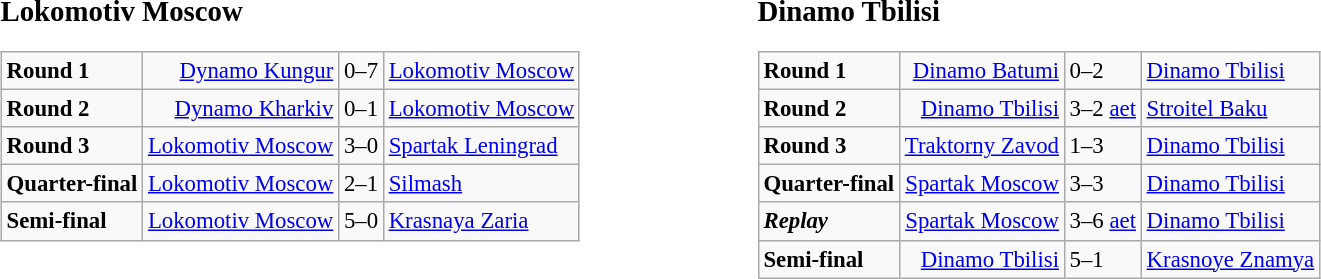<table width=80%>
<tr>
<td width=50% valign=top><br><big><strong>Lokomotiv Moscow</strong></big><table class="wikitable" style="font-size: 95%;">
<tr>
<td><strong>Round 1</strong></td>
<td align=right><a href='#'>Dynamo Kungur</a></td>
<td>0–7</td>
<td><a href='#'>Lokomotiv Moscow</a></td>
</tr>
<tr>
<td><strong>Round 2</strong></td>
<td align=right><a href='#'>Dynamo Kharkiv</a></td>
<td>0–1</td>
<td><a href='#'>Lokomotiv Moscow</a></td>
</tr>
<tr>
<td><strong>Round 3</strong></td>
<td align=right><a href='#'>Lokomotiv Moscow</a></td>
<td>3–0</td>
<td><a href='#'>Spartak Leningrad</a></td>
</tr>
<tr>
<td><strong>Quarter-final</strong></td>
<td align=right><a href='#'>Lokomotiv Moscow</a></td>
<td>2–1</td>
<td><a href='#'>Silmash</a></td>
</tr>
<tr>
<td><strong>Semi-final</strong></td>
<td align=right><a href='#'>Lokomotiv Moscow</a></td>
<td>5–0</td>
<td><a href='#'>Krasnaya Zaria</a></td>
</tr>
</table>
</td>
<td width=50% valign=top><br><big><strong>Dinamo Tbilisi</strong></big><table class="wikitable" style="font-size: 95%;">
<tr>
<td><strong>Round 1</strong></td>
<td align=right><a href='#'>Dinamo Batumi</a></td>
<td>0–2</td>
<td><a href='#'>Dinamo Tbilisi</a></td>
</tr>
<tr>
<td><strong>Round 2</strong></td>
<td align=right><a href='#'>Dinamo Tbilisi</a></td>
<td>3–2 <a href='#'>aet</a></td>
<td><a href='#'>Stroitel Baku</a></td>
</tr>
<tr>
<td><strong>Round 3</strong></td>
<td align=right><a href='#'>Traktorny Zavod</a></td>
<td>1–3</td>
<td><a href='#'>Dinamo Tbilisi</a></td>
</tr>
<tr>
<td><strong>Quarter-final</strong></td>
<td align=right><a href='#'>Spartak Moscow</a></td>
<td>3–3</td>
<td><a href='#'>Dinamo Tbilisi</a></td>
</tr>
<tr>
<td><strong><em>Replay</em></strong></td>
<td align=right><a href='#'>Spartak Moscow</a></td>
<td>3–6 <a href='#'>aet</a></td>
<td><a href='#'>Dinamo Tbilisi</a></td>
</tr>
<tr>
<td><strong>Semi-final</strong></td>
<td align=right><a href='#'>Dinamo Tbilisi</a></td>
<td>5–1</td>
<td><a href='#'>Krasnoye Znamya</a></td>
</tr>
</table>
</td>
</tr>
</table>
